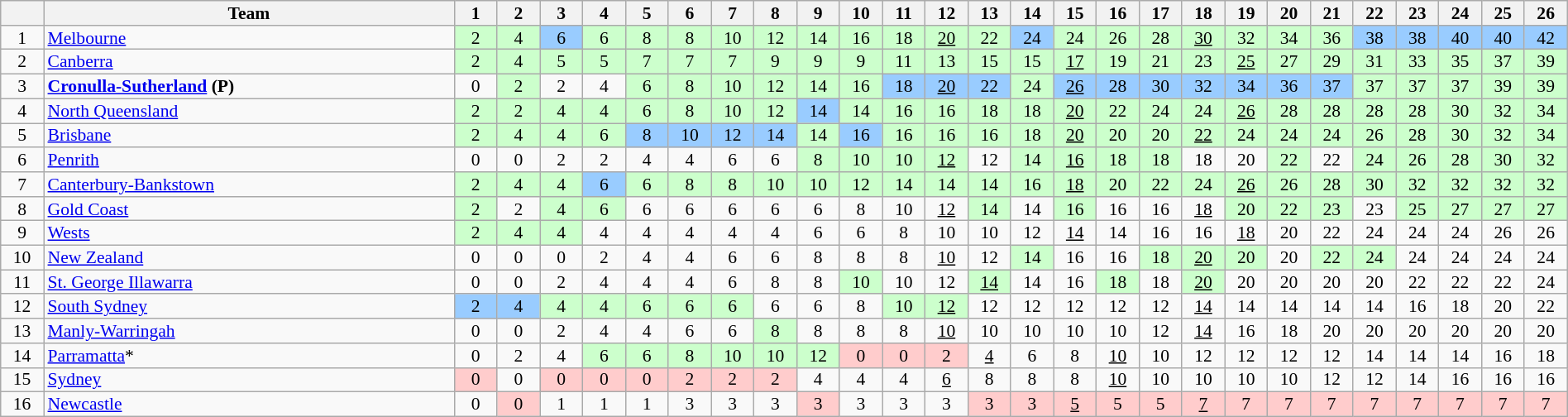<table class="wikitable" style="text-align:center; line-height: 90%; font-size:90%;" width=100%>
<tr>
<th width=20 abbr="Position"></th>
<th width=250>Team</th>
<th width=20 abbr="Round 1">1</th>
<th width=20 abbr="Round 2">2</th>
<th width=20 abbr="Round 3">3</th>
<th width=20 abbr="Round 4">4</th>
<th width=20 abbr="Round 5">5</th>
<th width=20 abbr="Round 6">6</th>
<th width=20 abbr="Round 7">7</th>
<th width=20 abbr="Round 8">8</th>
<th width=20 abbr="Round 9">9</th>
<th width=20 abbr="Round 10">10</th>
<th width=20 abbr="Round 11">11</th>
<th width=20 abbr="Round 12">12</th>
<th width=20 abbr="Round 13">13</th>
<th width=20 abbr="Round 14">14</th>
<th width=20 abbr="Round 15">15</th>
<th width=20 abbr="Round 16">16</th>
<th width=20 abbr="Round 17">17</th>
<th width=20 abbr="Round 18">18</th>
<th width=20 abbr="Round 19">19</th>
<th width=20 abbr="Round 20">20</th>
<th width=20 abbr="Round 21">21</th>
<th width=20 abbr="Round 22">22</th>
<th width=20 abbr="Round 23">23</th>
<th width=20 abbr="Round 24">24</th>
<th width=20 abbr="Round 25">25</th>
<th width=20 abbr="Round 26">26</th>
</tr>
<tr>
<td>1</td>
<td style="text-align:left;"> <a href='#'>Melbourne</a></td>
<td style="background: #ccffcc;">2</td>
<td style="background: #ccffcc;">4</td>
<td style="background: #99ccff;">6</td>
<td style="background: #ccffcc;">6</td>
<td style="background: #ccffcc;">8</td>
<td style="background: #ccffcc;">8</td>
<td style="background: #ccffcc;">10</td>
<td style="background: #ccffcc;">12</td>
<td style="background: #ccffcc;">14</td>
<td style="background: #ccffcc;">16</td>
<td style="background: #ccffcc;">18</td>
<td style="background: #ccffcc;"><u>20</u></td>
<td style="background: #ccffcc;">22</td>
<td style="background: #99ccff;">24</td>
<td style="background: #ccffcc;">24</td>
<td style="background: #ccffcc;">26</td>
<td style="background: #ccffcc;">28</td>
<td style="background: #ccffcc;"><u>30</u></td>
<td style="background: #ccffcc;">32</td>
<td style="background: #ccffcc;">34</td>
<td style="background: #ccffcc;">36</td>
<td style="background: #99ccff;">38</td>
<td style="background: #99ccff;">38</td>
<td style="background: #99ccff;">40</td>
<td style="background: #99ccff;">40</td>
<td style="background: #99ccff;">42</td>
</tr>
<tr>
<td>2</td>
<td style="text-align:left;"> <a href='#'>Canberra</a></td>
<td style="background: #ccffcc;">2</td>
<td style="background: #ccffcc;">4</td>
<td style="background: #ccffcc;">5</td>
<td style="background: #ccffcc;">5</td>
<td style="background: #ccffcc;">7</td>
<td style="background: #ccffcc;">7</td>
<td style="background: #ccffcc;">7</td>
<td style="background: #ccffcc;">9</td>
<td style="background: #ccffcc;">9</td>
<td style="background: #ccffcc;">9</td>
<td style="background: #ccffcc;">11</td>
<td style="background: #ccffcc;">13</td>
<td style="background: #ccffcc;">15</td>
<td style="background: #ccffcc;">15</td>
<td style="background: #ccffcc;"><u>17</u></td>
<td style="background: #ccffcc;">19</td>
<td style="background: #ccffcc;">21</td>
<td style="background: #ccffcc;">23</td>
<td style="background: #ccffcc;"><u>25</u></td>
<td style="background: #ccffcc;">27</td>
<td style="background: #ccffcc;">29</td>
<td style="background: #ccffcc;">31</td>
<td style="background: #ccffcc;">33</td>
<td style="background: #ccffcc;">35</td>
<td style="background: #ccffcc;">37</td>
<td style="background: #ccffcc;">39</td>
</tr>
<tr>
<td>3</td>
<td style="text-align:left;"> <strong><a href='#'>Cronulla-Sutherland</a> (P)</strong></td>
<td>0</td>
<td style="background: #ccffcc;">2</td>
<td>2</td>
<td>4</td>
<td style="background: #ccffcc;">6</td>
<td style="background: #ccffcc;">8</td>
<td style="background: #ccffcc;">10</td>
<td style="background: #ccffcc;">12</td>
<td style="background: #ccffcc;">14</td>
<td style="background: #ccffcc;">16</td>
<td style="background: #99ccff;">18</td>
<td style="background: #99ccff;"><u>20</u></td>
<td style="background: #99ccff;">22</td>
<td style="background: #ccffcc;">24</td>
<td style="background: #99ccff;"><u>26</u></td>
<td style="background: #99ccff;">28</td>
<td style="background: #99ccff;">30</td>
<td style="background: #99ccff;">32</td>
<td style="background: #99ccff;">34</td>
<td style="background: #99ccff;">36</td>
<td style="background: #99ccff;">37</td>
<td style="background: #ccffcc;">37</td>
<td style="background: #ccffcc;">37</td>
<td style="background: #ccffcc;">37</td>
<td style="background: #ccffcc;">39</td>
<td style="background: #ccffcc;">39</td>
</tr>
<tr>
<td>4</td>
<td style="text-align:left;"> <a href='#'>North Queensland</a></td>
<td style="background: #ccffcc;">2</td>
<td style="background: #ccffcc;">2</td>
<td style="background: #ccffcc;">4</td>
<td style="background: #ccffcc;">4</td>
<td style="background: #ccffcc;">6</td>
<td style="background: #ccffcc;">8</td>
<td style="background: #ccffcc;">10</td>
<td style="background: #ccffcc;">12</td>
<td style="background: #99ccff;">14</td>
<td style="background: #ccffcc;">14</td>
<td style="background: #ccffcc;">16</td>
<td style="background: #ccffcc;">16</td>
<td style="background: #ccffcc;">18</td>
<td style="background: #ccffcc;">18</td>
<td style="background: #ccffcc;"><u>20</u></td>
<td style="background: #ccffcc;">22</td>
<td style="background: #ccffcc;">24</td>
<td style="background: #ccffcc;">24</td>
<td style="background: #ccffcc;"><u>26</u></td>
<td style="background: #ccffcc;">28</td>
<td style="background: #ccffcc;">28</td>
<td style="background: #ccffcc;">28</td>
<td style="background: #ccffcc;">28</td>
<td style="background: #ccffcc;">30</td>
<td style="background: #ccffcc;">32</td>
<td style="background: #ccffcc;">34</td>
</tr>
<tr>
<td>5</td>
<td style="text-align:left;"> <a href='#'>Brisbane</a></td>
<td style="background: #ccffcc;">2</td>
<td style="background: #ccffcc;">4</td>
<td style="background: #ccffcc;">4</td>
<td style="background: #ccffcc;">6</td>
<td style="background: #99ccff;">8</td>
<td style="background: #99ccff;">10</td>
<td style="background: #99ccff;">12</td>
<td style="background: #99ccff;">14</td>
<td style="background: #ccffcc;">14</td>
<td style="background: #99ccff;">16</td>
<td style="background: #ccffcc;">16</td>
<td style="background: #ccffcc;">16</td>
<td style="background: #ccffcc;">16</td>
<td style="background: #ccffcc;">18</td>
<td style="background: #ccffcc;"><u>20</u></td>
<td style="background: #ccffcc;">20</td>
<td style="background: #ccffcc;">20</td>
<td style="background: #ccffcc;"><u>22</u></td>
<td style="background: #ccffcc;">24</td>
<td style="background: #ccffcc;">24</td>
<td style="background: #ccffcc;">24</td>
<td style="background: #ccffcc;">26</td>
<td style="background: #ccffcc;">28</td>
<td style="background: #ccffcc;">30</td>
<td style="background: #ccffcc;">32</td>
<td style="background: #ccffcc;">34</td>
</tr>
<tr>
<td>6</td>
<td style="text-align:left;"> <a href='#'>Penrith</a></td>
<td>0</td>
<td>0</td>
<td>2</td>
<td>2</td>
<td>4</td>
<td>4</td>
<td>6</td>
<td>6</td>
<td style="background: #ccffcc;">8</td>
<td style="background: #ccffcc;">10</td>
<td style="background: #ccffcc;">10</td>
<td style="background: #ccffcc;"><u>12</u></td>
<td>12</td>
<td style="background: #ccffcc;">14</td>
<td style="background: #ccffcc;"><u>16</u></td>
<td style="background: #ccffcc;">18</td>
<td style="background: #ccffcc;">18</td>
<td>18</td>
<td>20</td>
<td style="background: #ccffcc;">22</td>
<td>22</td>
<td style="background: #ccffcc;">24</td>
<td style="background: #ccffcc;">26</td>
<td style="background: #ccffcc;">28</td>
<td style="background: #ccffcc;">30</td>
<td style="background: #ccffcc;">32</td>
</tr>
<tr>
<td>7</td>
<td style="text-align:left;"> <a href='#'>Canterbury-Bankstown</a></td>
<td style="background: #ccffcc;">2</td>
<td style="background: #ccffcc;">4</td>
<td style="background: #ccffcc;">4</td>
<td style="background: #99ccff;">6</td>
<td style="background: #ccffcc;">6</td>
<td style="background: #ccffcc;">8</td>
<td style="background: #ccffcc;">8</td>
<td style="background: #ccffcc;">10</td>
<td style="background: #ccffcc;">10</td>
<td style="background: #ccffcc;">12</td>
<td style="background: #ccffcc;">14</td>
<td style="background: #ccffcc;">14</td>
<td style="background: #ccffcc;">14</td>
<td style="background: #ccffcc;">16</td>
<td style="background: #ccffcc;"><u>18</u></td>
<td style="background: #ccffcc;">20</td>
<td style="background: #ccffcc;">22</td>
<td style="background: #ccffcc;">24</td>
<td style="background: #ccffcc;"><u>26</u></td>
<td style="background: #ccffcc;">26</td>
<td style="background: #ccffcc;">28</td>
<td style="background: #ccffcc;">30</td>
<td style="background: #ccffcc;">32</td>
<td style="background: #ccffcc;">32</td>
<td style="background: #ccffcc;">32</td>
<td style="background: #ccffcc;">32</td>
</tr>
<tr>
<td>8</td>
<td style="text-align:left;"> <a href='#'>Gold Coast</a></td>
<td style="background: #ccffcc;">2</td>
<td>2</td>
<td style="background: #ccffcc;">4</td>
<td style="background: #ccffcc;">6</td>
<td>6</td>
<td>6</td>
<td>6</td>
<td>6</td>
<td>6</td>
<td>8</td>
<td>10</td>
<td><u>12</u></td>
<td style="background: #ccffcc;">14</td>
<td>14</td>
<td style="background: #ccffcc;">16</td>
<td>16</td>
<td>16</td>
<td><u>18</u></td>
<td style="background: #ccffcc;">20</td>
<td style="background: #ccffcc;">22</td>
<td style="background: #ccffcc;">23</td>
<td>23</td>
<td style="background: #ccffcc;">25</td>
<td style="background: #ccffcc;">27</td>
<td style="background: #ccffcc;">27</td>
<td style="background: #ccffcc;">27</td>
</tr>
<tr>
<td>9</td>
<td style="text-align:left;"> <a href='#'>Wests</a></td>
<td style="background: #ccffcc;">2</td>
<td style="background: #ccffcc;">4</td>
<td style="background: #ccffcc;">4</td>
<td>4</td>
<td>4</td>
<td>4</td>
<td>4</td>
<td>4</td>
<td>6</td>
<td>6</td>
<td>8</td>
<td>10</td>
<td>10</td>
<td>12</td>
<td><u>14</u></td>
<td>14</td>
<td>16</td>
<td>16</td>
<td><u>18</u></td>
<td>20</td>
<td>22</td>
<td>24</td>
<td>24</td>
<td>24</td>
<td>26</td>
<td>26</td>
</tr>
<tr>
<td>10</td>
<td style="text-align:left;"> <a href='#'>New Zealand</a></td>
<td>0</td>
<td>0</td>
<td>0</td>
<td>2</td>
<td>4</td>
<td>4</td>
<td>6</td>
<td>6</td>
<td>8</td>
<td>8</td>
<td>8</td>
<td><u>10</u></td>
<td>12</td>
<td style="background: #ccffcc;">14</td>
<td>16</td>
<td>16</td>
<td style="background: #ccffcc;">18</td>
<td style="background: #ccffcc;"><u>20</u></td>
<td style="background: #ccffcc;">20</td>
<td>20</td>
<td style="background: #ccffcc;">22</td>
<td style="background: #ccffcc;">24</td>
<td>24</td>
<td>24</td>
<td>24</td>
<td>24</td>
</tr>
<tr>
<td>11</td>
<td style="text-align:left;"> <a href='#'>St. George Illawarra</a></td>
<td>0</td>
<td>0</td>
<td>2</td>
<td>4</td>
<td>4</td>
<td>4</td>
<td>6</td>
<td>8</td>
<td>8</td>
<td style="background: #ccffcc;">10</td>
<td>10</td>
<td>12</td>
<td style="background: #ccffcc;"><u>14</u></td>
<td>14</td>
<td>16</td>
<td style="background: #ccffcc;">18</td>
<td>18</td>
<td style="background: #ccffcc;"><u>20</u></td>
<td>20</td>
<td>20</td>
<td>20</td>
<td>20</td>
<td>22</td>
<td>22</td>
<td>22</td>
<td>24</td>
</tr>
<tr>
<td>12</td>
<td style="text-align:left;"> <a href='#'>South Sydney</a></td>
<td style="background: #99ccff;">2</td>
<td style="background: #99ccff;">4</td>
<td style="background: #ccffcc;">4</td>
<td style="background: #ccffcc;">4</td>
<td style="background: #ccffcc;">6</td>
<td style="background: #ccffcc;">6</td>
<td style="background: #ccffcc;">6</td>
<td>6</td>
<td>6</td>
<td>8</td>
<td style="background: #ccffcc;">10</td>
<td style="background: #ccffcc;"><u>12</u></td>
<td>12</td>
<td>12</td>
<td>12</td>
<td>12</td>
<td>12</td>
<td><u>14</u></td>
<td>14</td>
<td>14</td>
<td>14</td>
<td>14</td>
<td>16</td>
<td>18</td>
<td>20</td>
<td>22</td>
</tr>
<tr>
<td>13</td>
<td style="text-align:left;"> <a href='#'>Manly-Warringah</a></td>
<td>0</td>
<td>0</td>
<td>2</td>
<td>4</td>
<td>4</td>
<td>6</td>
<td>6</td>
<td style="background: #ccffcc;">8</td>
<td>8</td>
<td>8</td>
<td>8</td>
<td><u>10</u></td>
<td>10</td>
<td>10</td>
<td>10</td>
<td>10</td>
<td>12</td>
<td><u>14</u></td>
<td>16</td>
<td>18</td>
<td>20</td>
<td>20</td>
<td>20</td>
<td>20</td>
<td>20</td>
<td>20</td>
</tr>
<tr>
<td>14</td>
<td style="text-align:left;"> <a href='#'>Parramatta</a>*</td>
<td>0</td>
<td>2</td>
<td>4</td>
<td style="background: #ccffcc;">6</td>
<td style="background: #ccffcc;">6</td>
<td style="background: #ccffcc;">8</td>
<td style="background: #ccffcc;">10</td>
<td style="background: #ccffcc;">10</td>
<td style="background: #ccffcc;">12</td>
<td style="background: #ffcccc;">0</td>
<td style="background: #ffcccc;">0</td>
<td style="background: #ffcccc;">2</td>
<td><u>4</u></td>
<td>6</td>
<td>8</td>
<td><u>10</u></td>
<td>10</td>
<td>12</td>
<td>12</td>
<td>12</td>
<td>12</td>
<td>14</td>
<td>14</td>
<td>14</td>
<td>16</td>
<td>18</td>
</tr>
<tr>
<td>15</td>
<td style="text-align:left;"> <a href='#'>Sydney</a></td>
<td style="background: #ffcccc;">0</td>
<td>0</td>
<td style="background: #ffcccc;">0</td>
<td style="background: #ffcccc;">0</td>
<td style="background: #ffcccc;">0</td>
<td style="background: #ffcccc;">2</td>
<td style="background: #ffcccc;">2</td>
<td style="background: #ffcccc;">2</td>
<td>4</td>
<td>4</td>
<td>4</td>
<td><u>6</u></td>
<td>8</td>
<td>8</td>
<td>8</td>
<td><u>10</u></td>
<td>10</td>
<td>10</td>
<td>10</td>
<td>10</td>
<td>12</td>
<td>12</td>
<td>14</td>
<td>16</td>
<td>16</td>
<td>16</td>
</tr>
<tr>
<td>16</td>
<td style="text-align:left;"> <a href='#'>Newcastle</a></td>
<td>0</td>
<td style="background: #ffcccc;">0</td>
<td>1</td>
<td>1</td>
<td>1</td>
<td>3</td>
<td>3</td>
<td>3</td>
<td style="background: #ffcccc;">3</td>
<td>3</td>
<td>3</td>
<td>3</td>
<td style="background: #ffcccc;">3</td>
<td style="background: #ffcccc;">3</td>
<td style="background: #ffcccc;"><u>5</u></td>
<td style="background: #ffcccc;">5</td>
<td style="background: #ffcccc;">5</td>
<td style="background: #ffcccc;"><u>7</u></td>
<td style="background: #ffcccc;">7</td>
<td style="background: #ffcccc;">7</td>
<td style="background: #ffcccc;">7</td>
<td style="background: #ffcccc;">7</td>
<td style="background: #ffcccc;">7</td>
<td style="background: #ffcccc;">7</td>
<td style="background: #ffcccc;">7</td>
<td style="background: #ffcccc;">7</td>
</tr>
</table>
